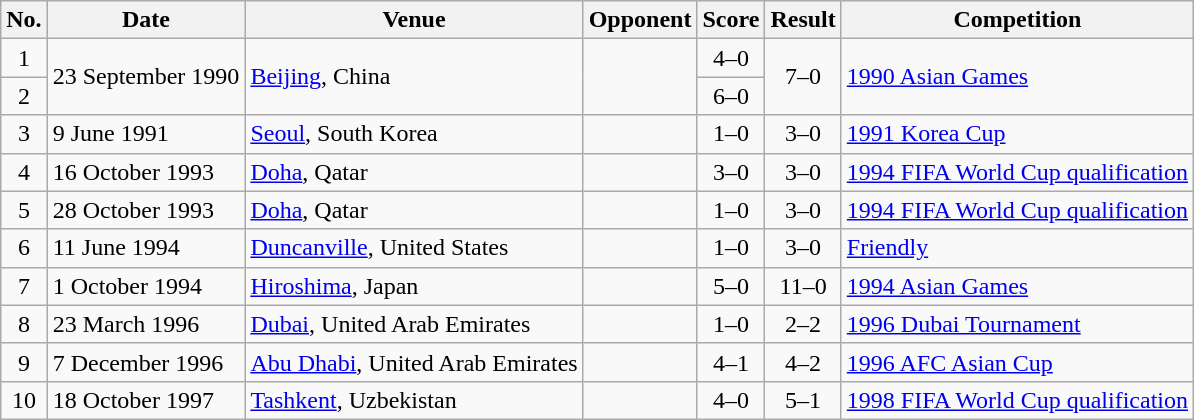<table class="wikitable sortable">
<tr>
<th>No.</th>
<th>Date</th>
<th>Venue</th>
<th>Opponent</th>
<th>Score</th>
<th>Result</th>
<th>Competition</th>
</tr>
<tr>
<td align="center">1</td>
<td rowspan="2">23 September 1990</td>
<td rowspan="2"><a href='#'>Beijing</a>, China</td>
<td rowspan="2"></td>
<td align="center">4–0</td>
<td rowspan="2" align="center">7–0</td>
<td rowspan="2"><a href='#'>1990 Asian Games</a></td>
</tr>
<tr>
<td align="center">2</td>
<td align="center">6–0</td>
</tr>
<tr>
<td align="center">3</td>
<td>9 June 1991</td>
<td><a href='#'>Seoul</a>, South Korea</td>
<td></td>
<td align="center">1–0</td>
<td align="center">3–0</td>
<td><a href='#'>1991 Korea Cup</a></td>
</tr>
<tr>
<td align="center">4</td>
<td>16 October 1993</td>
<td><a href='#'>Doha</a>, Qatar</td>
<td></td>
<td align="center">3–0</td>
<td align="center">3–0</td>
<td><a href='#'>1994 FIFA World Cup qualification</a></td>
</tr>
<tr>
<td align="center">5</td>
<td>28 October 1993</td>
<td><a href='#'>Doha</a>, Qatar</td>
<td></td>
<td align="center">1–0</td>
<td align="center">3–0</td>
<td><a href='#'>1994 FIFA World Cup qualification</a></td>
</tr>
<tr>
<td align="center">6</td>
<td>11 June 1994</td>
<td><a href='#'>Duncanville</a>, United States</td>
<td></td>
<td align="center">1–0</td>
<td align="center">3–0</td>
<td><a href='#'>Friendly</a></td>
</tr>
<tr>
<td align="center">7</td>
<td>1 October 1994</td>
<td><a href='#'>Hiroshima</a>, Japan</td>
<td></td>
<td align="center">5–0</td>
<td align="center">11–0</td>
<td><a href='#'>1994 Asian Games</a></td>
</tr>
<tr>
<td align="center">8</td>
<td>23 March 1996</td>
<td><a href='#'>Dubai</a>, United Arab Emirates</td>
<td></td>
<td align="center">1–0</td>
<td align="center">2–2</td>
<td><a href='#'>1996 Dubai Tournament</a></td>
</tr>
<tr>
<td align="center">9</td>
<td>7 December 1996</td>
<td><a href='#'>Abu Dhabi</a>, United Arab Emirates</td>
<td></td>
<td align="center">4–1</td>
<td align="center">4–2</td>
<td><a href='#'>1996 AFC Asian Cup</a></td>
</tr>
<tr>
<td align="center">10</td>
<td>18 October 1997</td>
<td><a href='#'>Tashkent</a>, Uzbekistan</td>
<td></td>
<td align="center">4–0</td>
<td align="center">5–1</td>
<td><a href='#'>1998 FIFA World Cup qualification</a></td>
</tr>
</table>
